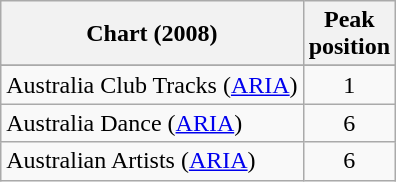<table class="wikitable sortable">
<tr>
<th scope="col">Chart (2008)</th>
<th scope="col">Peak<br>position</th>
</tr>
<tr>
</tr>
<tr>
<td>Australia Club Tracks (<a href='#'>ARIA</a>)</td>
<td align="center">1</td>
</tr>
<tr>
<td>Australia Dance (<a href='#'>ARIA</a>)</td>
<td align="center">6</td>
</tr>
<tr>
<td>Australian Artists (<a href='#'>ARIA</a>)</td>
<td align="center">6</td>
</tr>
</table>
